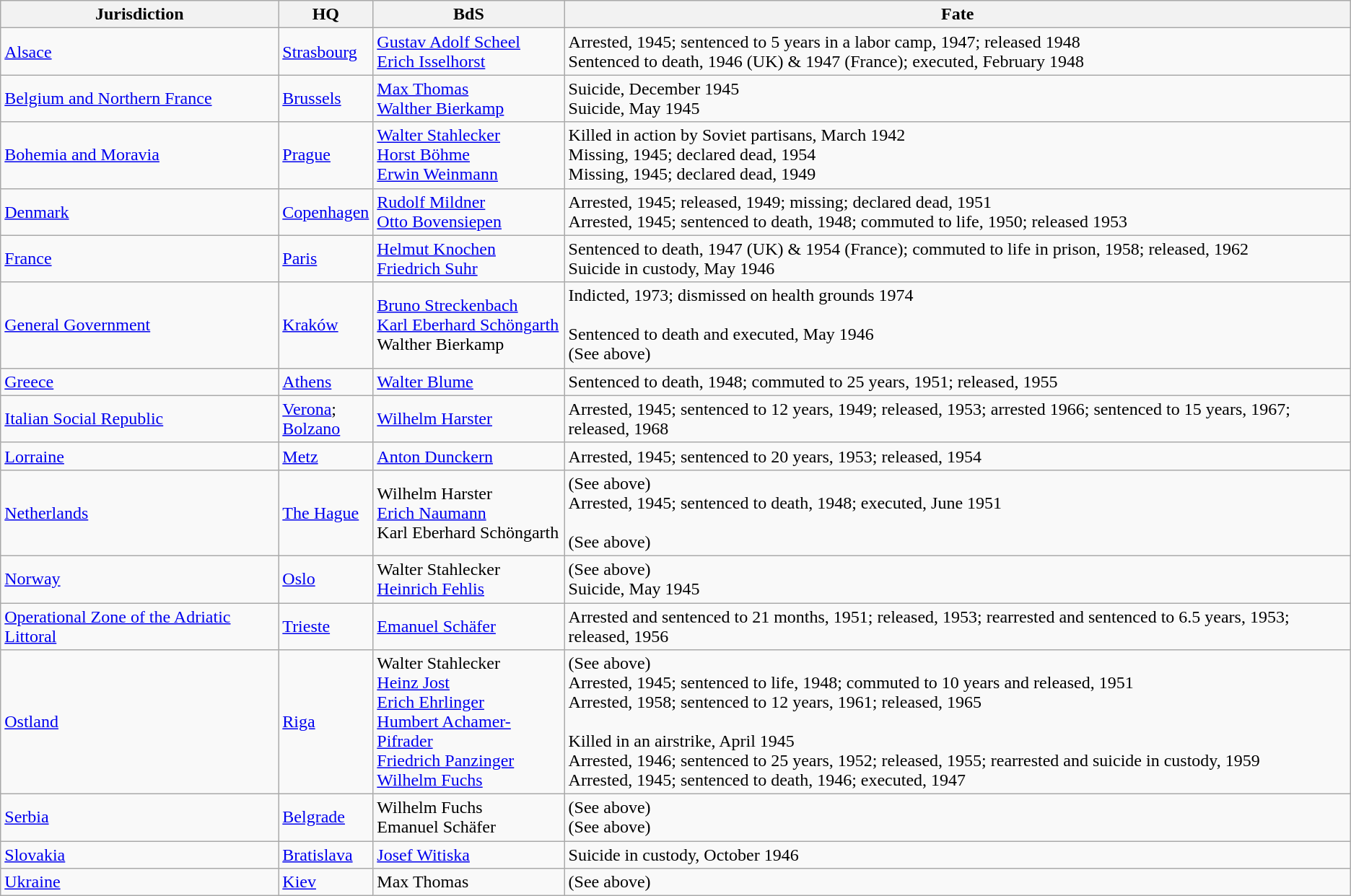<table class="wikitable">
<tr>
<th>Jurisdiction</th>
<th>HQ</th>
<th>BdS</th>
<th>Fate</th>
</tr>
<tr>
<td><a href='#'>Alsace</a></td>
<td><a href='#'>Strasbourg</a></td>
<td><a href='#'>Gustav Adolf Scheel</a><br><a href='#'>Erich Isselhorst</a></td>
<td>Arrested, 1945; sentenced to 5 years in a labor camp, 1947; released 1948<br>Sentenced to death, 1946 (UK) & 1947 (France); executed, February 1948</td>
</tr>
<tr>
<td><a href='#'>Belgium and Northern France</a></td>
<td><a href='#'>Brussels</a></td>
<td><a href='#'>Max Thomas</a><br><a href='#'>Walther Bierkamp</a></td>
<td>Suicide, December 1945<br>Suicide, May 1945</td>
</tr>
<tr>
<td><a href='#'>Bohemia and Moravia</a></td>
<td><a href='#'>Prague</a></td>
<td><a href='#'>Walter Stahlecker</a><br><a href='#'>Horst Böhme</a><br><a href='#'>Erwin Weinmann</a></td>
<td>Killed in action by Soviet partisans, March 1942<br>Missing, 1945; declared dead, 1954<br>Missing, 1945; declared dead, 1949</td>
</tr>
<tr>
<td><a href='#'>Denmark</a></td>
<td><a href='#'>Copenhagen</a></td>
<td><a href='#'>Rudolf Mildner</a><br><a href='#'>Otto Bovensiepen</a></td>
<td>Arrested, 1945; released, 1949; missing; declared dead, 1951<br>Arrested, 1945; sentenced to death, 1948; commuted to life, 1950; released 1953</td>
</tr>
<tr>
<td><a href='#'>France</a></td>
<td><a href='#'>Paris</a></td>
<td><a href='#'>Helmut Knochen</a><br><a href='#'>Friedrich Suhr</a></td>
<td>Sentenced to death, 1947 (UK) & 1954 (France); commuted to life in prison, 1958; released, 1962<br>Suicide in custody, May 1946</td>
</tr>
<tr>
<td><a href='#'>General Government</a></td>
<td><a href='#'>Kraków</a></td>
<td><a href='#'>Bruno Streckenbach</a><br><a href='#'>Karl Eberhard Schöngarth</a><br>Walther Bierkamp</td>
<td>Indicted, 1973; dismissed on health grounds 1974<br><br>Sentenced to death and executed, May 1946<br> (See above)</td>
</tr>
<tr>
<td><a href='#'>Greece</a></td>
<td><a href='#'>Athens</a></td>
<td><a href='#'>Walter Blume</a></td>
<td>Sentenced to death, 1948; commuted to 25 years, 1951; released, 1955</td>
</tr>
<tr>
<td><a href='#'>Italian Social Republic</a></td>
<td><a href='#'>Verona</a>;<br><a href='#'>Bolzano</a></td>
<td><a href='#'>Wilhelm Harster</a></td>
<td>Arrested, 1945; sentenced to 12 years, 1949; released, 1953; arrested 1966; sentenced to 15 years, 1967; released, 1968</td>
</tr>
<tr>
<td><a href='#'>Lorraine</a></td>
<td><a href='#'>Metz</a></td>
<td><a href='#'>Anton Dunckern</a></td>
<td>Arrested, 1945; sentenced to 20 years, 1953; released, 1954</td>
</tr>
<tr>
<td><a href='#'>Netherlands</a></td>
<td><a href='#'>The Hague</a></td>
<td>Wilhelm Harster<br><a href='#'>Erich Naumann</a><br>Karl Eberhard Schöngarth</td>
<td>(See above)<br>Arrested, 1945; sentenced to death, 1948; executed, June 1951<br><br>(See above)</td>
</tr>
<tr>
<td><a href='#'>Norway</a></td>
<td><a href='#'>Oslo</a></td>
<td>Walter Stahlecker<br><a href='#'>Heinrich Fehlis</a></td>
<td>(See above)<br>Suicide, May 1945</td>
</tr>
<tr>
<td><a href='#'>Operational Zone of the Adriatic Littoral</a></td>
<td><a href='#'>Trieste</a></td>
<td><a href='#'>Emanuel Schäfer</a></td>
<td>Arrested and sentenced to 21 months, 1951; released, 1953; rearrested and sentenced to 6.5  years, 1953; released, 1956</td>
</tr>
<tr>
<td><a href='#'>Ostland</a></td>
<td><a href='#'>Riga</a></td>
<td>Walter Stahlecker<br><a href='#'>Heinz Jost</a><br><a href='#'>Erich Ehrlinger</a><br><a href='#'>Humbert Achamer-Pifrader</a><br><a href='#'>Friedrich Panzinger</a><br><a href='#'>Wilhelm Fuchs</a></td>
<td>(See above)<br>Arrested, 1945; sentenced to life, 1948; commuted to 10 years and released, 1951<br>Arrested, 1958; sentenced to 12 years, 1961; released, 1965<br><br>Killed in an airstrike, April 1945<br>Arrested, 1946; sentenced to 25 years, 1952; released, 1955; rearrested and suicide in custody, 1959<br>Arrested, 1945; sentenced to death, 1946; executed, 1947</td>
</tr>
<tr>
<td><a href='#'>Serbia</a></td>
<td><a href='#'>Belgrade</a></td>
<td>Wilhelm Fuchs<br>Emanuel Schäfer</td>
<td>(See above)<br>(See above)</td>
</tr>
<tr>
<td><a href='#'>Slovakia</a></td>
<td><a href='#'>Bratislava</a></td>
<td><a href='#'>Josef Witiska</a></td>
<td>Suicide in custody, October 1946</td>
</tr>
<tr>
<td><a href='#'>Ukraine</a></td>
<td><a href='#'>Kiev</a></td>
<td>Max Thomas</td>
<td>(See above)</td>
</tr>
</table>
